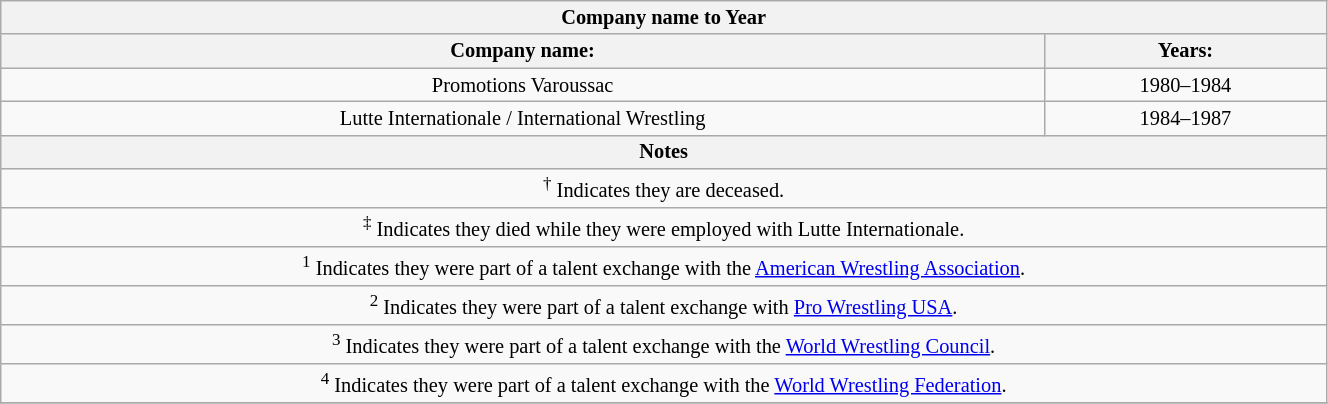<table class="wikitable" width="70%" style="font-size:85%; text-align:center;">
<tr>
<th colspan="2">Company name to Year</th>
</tr>
<tr>
<th>Company name:</th>
<th>Years:</th>
</tr>
<tr>
<td>Promotions Varoussac</td>
<td>1980–1984</td>
</tr>
<tr>
<td>Lutte Internationale / International Wrestling</td>
<td>1984–1987</td>
</tr>
<tr>
<th colspan="2">Notes</th>
</tr>
<tr>
<td colspan="2"><sup>†</sup> Indicates they are deceased.</td>
</tr>
<tr>
<td colspan="2"><sup>‡</sup> Indicates they died while they were employed with Lutte Internationale.</td>
</tr>
<tr>
<td colspan="2"><sup>1</sup> Indicates they were part of a talent exchange with the <a href='#'>American Wrestling Association</a>.</td>
</tr>
<tr>
<td colspan="2"><sup>2</sup> Indicates they were part of a talent exchange with <a href='#'>Pro Wrestling USA</a>.</td>
</tr>
<tr>
<td colspan="2"><sup>3</sup> Indicates they were part of a talent exchange with the <a href='#'>World Wrestling Council</a>.</td>
</tr>
<tr>
<td colspan="2"><sup>4</sup> Indicates they were part of a talent exchange with the <a href='#'>World Wrestling Federation</a>.</td>
</tr>
<tr>
</tr>
</table>
